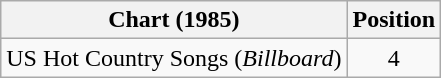<table class="wikitable">
<tr>
<th>Chart (1985)</th>
<th>Position</th>
</tr>
<tr>
<td>US Hot Country Songs (<em>Billboard</em>)</td>
<td align="center">4</td>
</tr>
</table>
